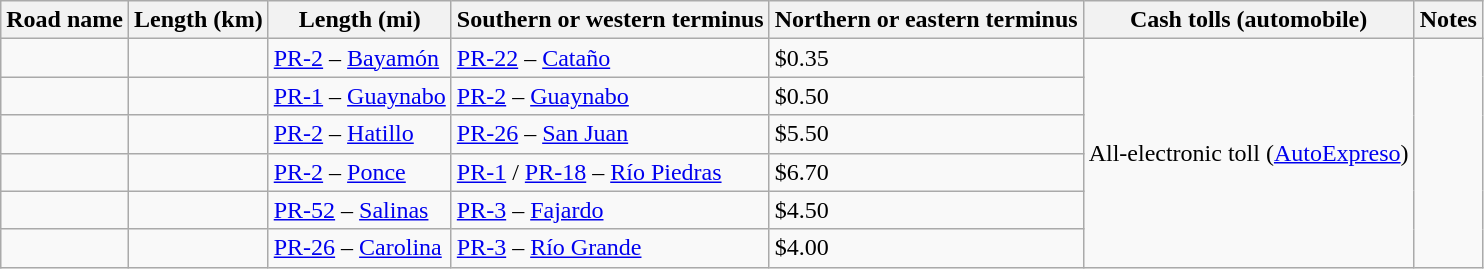<table class=wikitable>
<tr>
<th scope=col>Road name</th>
<th>Length (km)</th>
<th>Length (mi)</th>
<th scope=col>Southern or western terminus</th>
<th scope=col>Northern or eastern terminus</th>
<th scope=col>Cash tolls (automobile)</th>
<th scope=col>Notes</th>
</tr>
<tr>
<td></td>
<td></td>
<td><a href='#'>PR-2</a> – <a href='#'>Bayamón</a></td>
<td><a href='#'>PR-22</a> – <a href='#'>Cataño</a></td>
<td>$0.35</td>
<td rowspan="6">All-electronic toll (<a href='#'>AutoExpreso</a>)</td>
</tr>
<tr>
<td></td>
<td></td>
<td><a href='#'>PR-1</a> – <a href='#'>Guaynabo</a></td>
<td><a href='#'>PR-2</a> – <a href='#'>Guaynabo</a></td>
<td>$0.50</td>
</tr>
<tr>
<td></td>
<td></td>
<td><a href='#'>PR-2</a> – <a href='#'>Hatillo</a></td>
<td><a href='#'>PR-26</a> – <a href='#'>San Juan</a></td>
<td>$5.50</td>
</tr>
<tr>
<td></td>
<td></td>
<td><a href='#'>PR-2</a> – <a href='#'>Ponce</a></td>
<td><a href='#'>PR-1</a> / <a href='#'>PR-18</a> – <a href='#'>Río Piedras</a></td>
<td>$6.70</td>
</tr>
<tr>
<td></td>
<td></td>
<td><a href='#'>PR-52</a> – <a href='#'>Salinas</a></td>
<td><a href='#'>PR-3</a> – <a href='#'>Fajardo</a></td>
<td>$4.50</td>
</tr>
<tr>
<td></td>
<td></td>
<td><a href='#'>PR-26</a> – <a href='#'>Carolina</a></td>
<td><a href='#'>PR-3</a> – <a href='#'>Río Grande</a></td>
<td>$4.00</td>
</tr>
</table>
